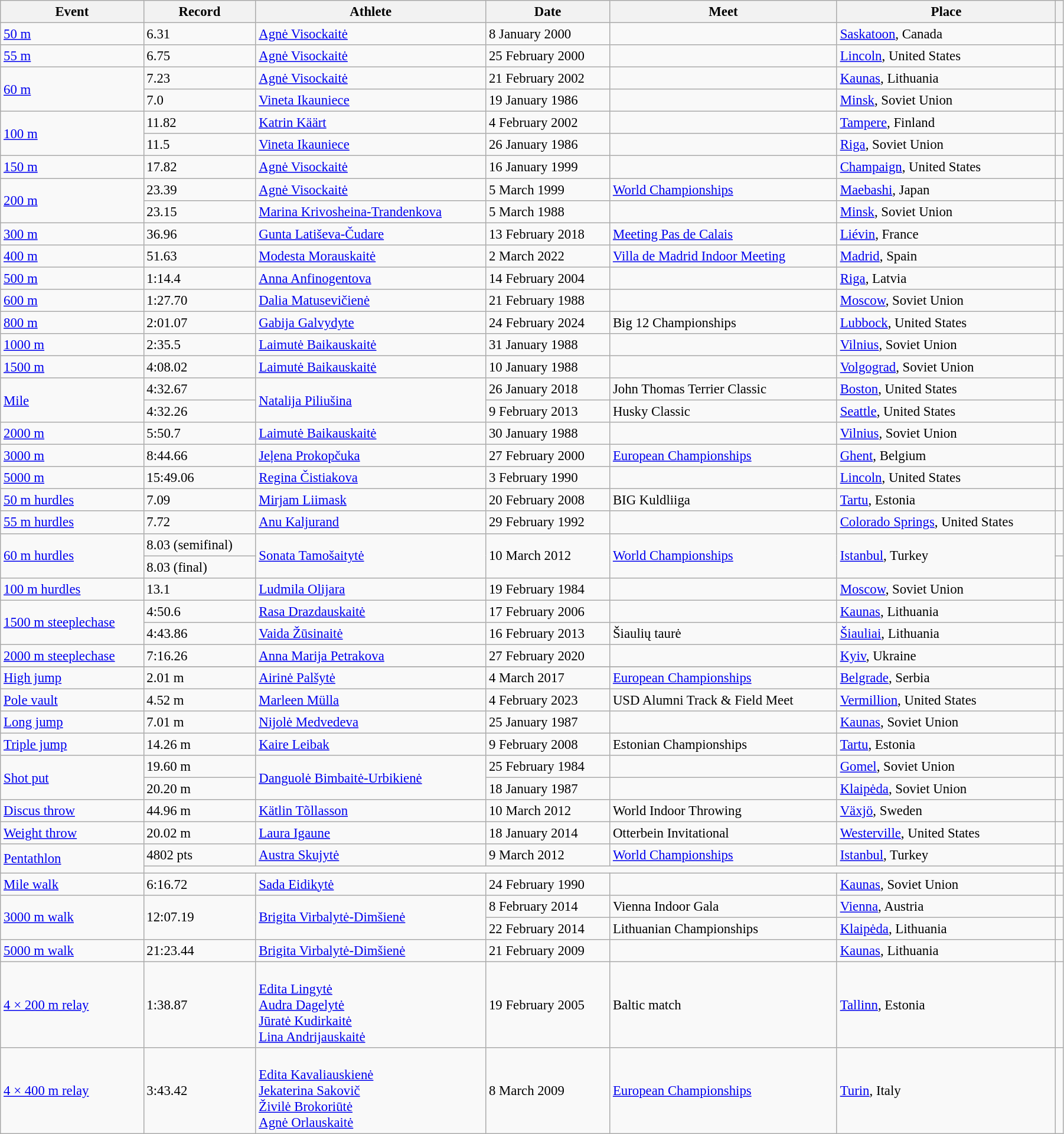<table class="wikitable" style="font-size:95%; width: 95%;">
<tr>
<th>Event</th>
<th>Record</th>
<th>Athlete</th>
<th>Date</th>
<th>Meet</th>
<th>Place</th>
<th></th>
</tr>
<tr>
<td><a href='#'>50 m</a></td>
<td>6.31</td>
<td> <a href='#'>Agnė Visockaitė</a></td>
<td>8 January 2000</td>
<td></td>
<td><a href='#'>Saskatoon</a>, Canada</td>
<td></td>
</tr>
<tr>
<td><a href='#'>55 m</a></td>
<td>6.75</td>
<td> <a href='#'>Agnė Visockaitė</a></td>
<td>25 February 2000</td>
<td></td>
<td><a href='#'>Lincoln</a>, United States</td>
<td></td>
</tr>
<tr>
<td rowspan=2><a href='#'>60 m</a></td>
<td>7.23</td>
<td> <a href='#'>Agnė Visockaitė</a></td>
<td>21 February 2002</td>
<td></td>
<td><a href='#'>Kaunas</a>, Lithuania</td>
<td></td>
</tr>
<tr>
<td>7.0 </td>
<td> <a href='#'>Vineta Ikauniece</a></td>
<td>19 January 1986</td>
<td></td>
<td><a href='#'>Minsk</a>, Soviet Union</td>
<td></td>
</tr>
<tr>
<td rowspan=2><a href='#'>100 m</a></td>
<td>11.82</td>
<td> <a href='#'>Katrin Käärt</a></td>
<td>4 February 2002</td>
<td></td>
<td><a href='#'>Tampere</a>, Finland</td>
<td></td>
</tr>
<tr>
<td>11.5 </td>
<td> <a href='#'>Vineta Ikauniece</a></td>
<td>26 January 1986</td>
<td></td>
<td><a href='#'>Riga</a>, Soviet Union</td>
<td></td>
</tr>
<tr>
<td><a href='#'>150 m</a></td>
<td>17.82</td>
<td> <a href='#'>Agnė Visockaitė</a></td>
<td>16 January 1999</td>
<td></td>
<td><a href='#'>Champaign</a>, United States</td>
<td></td>
</tr>
<tr>
<td rowspan=2><a href='#'>200 m</a></td>
<td>23.39</td>
<td> <a href='#'>Agnė Visockaitė</a></td>
<td>5 March 1999</td>
<td><a href='#'>World Championships</a></td>
<td><a href='#'>Maebashi</a>, Japan</td>
<td></td>
</tr>
<tr>
<td>23.15  </td>
<td> <a href='#'>Marina Krivosheina-Trandenkova</a></td>
<td>5 March 1988</td>
<td></td>
<td><a href='#'>Minsk</a>, Soviet Union</td>
<td></td>
</tr>
<tr>
<td><a href='#'>300 m</a></td>
<td>36.96</td>
<td> <a href='#'>Gunta Latiševa-Čudare</a></td>
<td>13 February 2018</td>
<td><a href='#'>Meeting Pas de Calais</a></td>
<td><a href='#'>Liévin</a>, France</td>
<td></td>
</tr>
<tr>
<td><a href='#'>400 m</a></td>
<td>51.63</td>
<td> <a href='#'>Modesta Morauskaitė</a></td>
<td>2 March 2022</td>
<td><a href='#'>Villa de Madrid Indoor Meeting</a></td>
<td><a href='#'>Madrid</a>, Spain</td>
<td></td>
</tr>
<tr>
<td><a href='#'>500 m</a></td>
<td>1:14.4</td>
<td> <a href='#'>Anna Anfinogentova</a></td>
<td>14 February 2004</td>
<td></td>
<td><a href='#'>Riga</a>, Latvia</td>
<td></td>
</tr>
<tr>
<td><a href='#'>600 m</a></td>
<td>1:27.70</td>
<td> <a href='#'>Dalia Matusevičienė</a></td>
<td>21 February 1988</td>
<td></td>
<td><a href='#'>Moscow</a>, Soviet Union</td>
<td></td>
</tr>
<tr>
<td><a href='#'>800 m</a></td>
<td>2:01.07</td>
<td> <a href='#'>Gabija Galvydyte</a></td>
<td>24 February 2024</td>
<td>Big 12 Championships</td>
<td><a href='#'>Lubbock</a>, United States</td>
<td></td>
</tr>
<tr>
<td><a href='#'>1000 m</a></td>
<td>2:35.5</td>
<td> <a href='#'>Laimutė Baikauskaitė</a></td>
<td>31 January 1988</td>
<td></td>
<td><a href='#'>Vilnius</a>, Soviet Union</td>
<td></td>
</tr>
<tr>
<td><a href='#'>1500 m</a></td>
<td>4:08.02</td>
<td> <a href='#'>Laimutė Baikauskaitė</a></td>
<td>10 January 1988</td>
<td></td>
<td><a href='#'>Volgograd</a>, Soviet Union</td>
<td></td>
</tr>
<tr>
<td rowspan=2><a href='#'>Mile</a></td>
<td>4:32.67</td>
<td rowspan=2> <a href='#'>Natalija Piliušina</a></td>
<td>26 January 2018</td>
<td>John Thomas Terrier Classic</td>
<td><a href='#'>Boston</a>, United States</td>
<td></td>
</tr>
<tr>
<td>4:32.26 </td>
<td>9 February 2013</td>
<td>Husky Classic</td>
<td><a href='#'>Seattle</a>, United States</td>
<td></td>
</tr>
<tr>
<td><a href='#'>2000 m</a></td>
<td>5:50.7</td>
<td> <a href='#'>Laimutė Baikauskaitė</a></td>
<td>30 January 1988</td>
<td></td>
<td><a href='#'>Vilnius</a>, Soviet Union</td>
<td></td>
</tr>
<tr>
<td><a href='#'>3000 m</a></td>
<td>8:44.66</td>
<td> <a href='#'>Jeļena Prokopčuka</a></td>
<td>27 February 2000</td>
<td><a href='#'>European Championships</a></td>
<td><a href='#'>Ghent</a>, Belgium</td>
<td></td>
</tr>
<tr>
<td><a href='#'>5000 m</a></td>
<td>15:49.06</td>
<td> <a href='#'>Regina Čistiakova</a></td>
<td>3 February 1990</td>
<td></td>
<td><a href='#'>Lincoln</a>, United States</td>
<td></td>
</tr>
<tr>
<td><a href='#'>50 m hurdles</a></td>
<td>7.09</td>
<td> <a href='#'>Mirjam Liimask</a></td>
<td>20 February 2008</td>
<td>BIG Kuldliiga</td>
<td><a href='#'>Tartu</a>, Estonia</td>
<td></td>
</tr>
<tr>
<td><a href='#'>55 m hurdles</a></td>
<td>7.72 </td>
<td> <a href='#'>Anu Kaljurand</a></td>
<td>29 February 1992</td>
<td></td>
<td><a href='#'>Colorado Springs</a>, United States</td>
<td></td>
</tr>
<tr>
<td rowspan=2><a href='#'>60 m hurdles</a></td>
<td>8.03 (semifinal)</td>
<td rowspan=2> <a href='#'>Sonata Tamošaitytė</a></td>
<td rowspan=2>10 March 2012</td>
<td rowspan=2><a href='#'>World Championships</a></td>
<td rowspan=2><a href='#'>Istanbul</a>, Turkey</td>
<td></td>
</tr>
<tr>
<td>8.03 (final)</td>
<td></td>
</tr>
<tr>
<td><a href='#'>100 m hurdles</a></td>
<td>13.1</td>
<td> <a href='#'>Ludmila Olijara</a></td>
<td>19 February 1984</td>
<td></td>
<td><a href='#'>Moscow</a>, Soviet Union</td>
<td></td>
</tr>
<tr>
<td rowspan=2><a href='#'>1500 m steeplechase</a></td>
<td>4:50.6 </td>
<td> <a href='#'>Rasa Drazdauskaitė</a></td>
<td>17 February 2006</td>
<td></td>
<td><a href='#'>Kaunas</a>, Lithuania</td>
<td></td>
</tr>
<tr>
<td>4:43.86 </td>
<td> <a href='#'>Vaida Žūsinaitė</a></td>
<td>16 February 2013</td>
<td>Šiaulių taurė</td>
<td><a href='#'>Šiauliai</a>, Lithuania</td>
<td></td>
</tr>
<tr>
<td><a href='#'>2000 m steeplechase</a></td>
<td>7:16.26</td>
<td> <a href='#'>Anna Marija Petrakova</a></td>
<td>27 February 2020</td>
<td></td>
<td><a href='#'>Kyiv</a>, Ukraine</td>
<td></td>
</tr>
<tr>
</tr>
<tr>
<td><a href='#'>High jump</a></td>
<td>2.01 m</td>
<td> <a href='#'>Airinė Palšytė</a></td>
<td>4 March 2017</td>
<td><a href='#'>European Championships</a></td>
<td><a href='#'>Belgrade</a>, Serbia</td>
<td></td>
</tr>
<tr>
<td><a href='#'>Pole vault</a></td>
<td>4.52 m</td>
<td> <a href='#'>Marleen Mülla</a></td>
<td>4 February 2023</td>
<td>USD Alumni Track & Field Meet</td>
<td><a href='#'>Vermillion</a>, United States</td>
<td></td>
</tr>
<tr>
<td><a href='#'>Long jump</a></td>
<td>7.01 m</td>
<td> <a href='#'>Nijolė Medvedeva</a></td>
<td>25 January 1987</td>
<td></td>
<td><a href='#'>Kaunas</a>, Soviet Union</td>
<td></td>
</tr>
<tr>
<td><a href='#'>Triple jump</a></td>
<td>14.26 m</td>
<td> <a href='#'>Kaire Leibak</a></td>
<td>9 February 2008</td>
<td>Estonian Championships</td>
<td><a href='#'>Tartu</a>, Estonia</td>
<td></td>
</tr>
<tr>
<td rowspan=2><a href='#'>Shot put</a></td>
<td>19.60 m</td>
<td rowspan=2> <a href='#'>Danguolė Bimbaitė-Urbikienė</a></td>
<td>25 February 1984</td>
<td></td>
<td><a href='#'>Gomel</a>, Soviet Union</td>
<td></td>
</tr>
<tr>
<td>20.20 m </td>
<td>18 January 1987</td>
<td></td>
<td><a href='#'>Klaipėda</a>, Soviet Union</td>
<td></td>
</tr>
<tr>
<td><a href='#'>Discus throw</a></td>
<td>44.96 m</td>
<td> <a href='#'>Kätlin Tõllasson</a></td>
<td>10 March 2012</td>
<td>World Indoor Throwing</td>
<td><a href='#'>Växjö</a>, Sweden</td>
<td></td>
</tr>
<tr>
<td><a href='#'>Weight throw</a></td>
<td>20.02 m</td>
<td> <a href='#'>Laura Igaune</a></td>
<td>18 January 2014</td>
<td>Otterbein Invitational</td>
<td><a href='#'>Westerville</a>, United States</td>
<td></td>
</tr>
<tr>
<td rowspan=2><a href='#'>Pentathlon</a></td>
<td>4802 pts</td>
<td> <a href='#'>Austra Skujytė</a></td>
<td>9 March 2012</td>
<td><a href='#'>World Championships</a></td>
<td><a href='#'>Istanbul</a>, Turkey</td>
<td></td>
</tr>
<tr>
<td colspan=5></td>
<td></td>
</tr>
<tr>
<td><a href='#'>Mile walk</a></td>
<td>6:16.72 </td>
<td> <a href='#'>Sada Eidikytė</a></td>
<td>24 February 1990</td>
<td></td>
<td><a href='#'>Kaunas</a>, Soviet Union</td>
<td></td>
</tr>
<tr>
<td rowspan=2><a href='#'>3000 m walk</a></td>
<td rowspan=2>12:07.19</td>
<td rowspan=2> <a href='#'>Brigita Virbalytė-Dimšienė</a></td>
<td>8 February 2014</td>
<td>Vienna Indoor Gala</td>
<td><a href='#'>Vienna</a>, Austria</td>
<td></td>
</tr>
<tr>
<td>22 February 2014</td>
<td>Lithuanian Championships</td>
<td><a href='#'>Klaipėda</a>, Lithuania</td>
<td></td>
</tr>
<tr>
<td><a href='#'>5000 m walk</a></td>
<td>21:23.44</td>
<td> <a href='#'>Brigita Virbalytė-Dimšienė</a></td>
<td>21 February 2009</td>
<td></td>
<td><a href='#'>Kaunas</a>, Lithuania</td>
<td></td>
</tr>
<tr>
<td><a href='#'>4 × 200 m relay</a></td>
<td>1:38.87</td>
<td><br><a href='#'>Edita Lingytė</a><br><a href='#'>Audra Dagelytė</a><br><a href='#'>Jūratė Kudirkaitė</a><br><a href='#'>Lina Andrijauskaitė</a></td>
<td>19 February 2005</td>
<td>Baltic match</td>
<td><a href='#'>Tallinn</a>, Estonia</td>
<td></td>
</tr>
<tr>
<td><a href='#'>4 × 400 m relay</a></td>
<td>3:43.42</td>
<td><br><a href='#'>Edita Kavaliauskienė</a><br><a href='#'>Jekaterina Sakovič</a><br><a href='#'>Živilė Brokoriūtė</a><br><a href='#'>Agnė Orlauskaitė</a></td>
<td>8 March 2009</td>
<td><a href='#'>European Championships</a></td>
<td><a href='#'>Turin</a>, Italy</td>
<td></td>
</tr>
</table>
